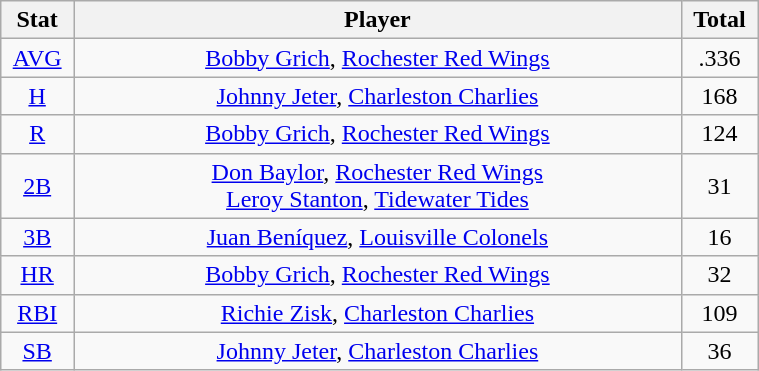<table class="wikitable" width="40%" style="text-align:center;">
<tr>
<th width="5%">Stat</th>
<th width="60%">Player</th>
<th width="5%">Total</th>
</tr>
<tr>
<td><a href='#'>AVG</a></td>
<td><a href='#'>Bobby Grich</a>, <a href='#'>Rochester Red Wings</a></td>
<td>.336</td>
</tr>
<tr>
<td><a href='#'>H</a></td>
<td><a href='#'>Johnny Jeter</a>, <a href='#'>Charleston Charlies</a></td>
<td>168</td>
</tr>
<tr>
<td><a href='#'>R</a></td>
<td><a href='#'>Bobby Grich</a>, <a href='#'>Rochester Red Wings</a></td>
<td>124</td>
</tr>
<tr>
<td><a href='#'>2B</a></td>
<td><a href='#'>Don Baylor</a>, <a href='#'>Rochester Red Wings</a> <br> <a href='#'>Leroy Stanton</a>, <a href='#'>Tidewater Tides</a></td>
<td>31</td>
</tr>
<tr>
<td><a href='#'>3B</a></td>
<td><a href='#'>Juan Beníquez</a>, <a href='#'>Louisville Colonels</a></td>
<td>16</td>
</tr>
<tr>
<td><a href='#'>HR</a></td>
<td><a href='#'>Bobby Grich</a>, <a href='#'>Rochester Red Wings</a></td>
<td>32</td>
</tr>
<tr>
<td><a href='#'>RBI</a></td>
<td><a href='#'>Richie Zisk</a>, <a href='#'>Charleston Charlies</a></td>
<td>109</td>
</tr>
<tr>
<td><a href='#'>SB</a></td>
<td><a href='#'>Johnny Jeter</a>, <a href='#'>Charleston Charlies</a></td>
<td>36</td>
</tr>
</table>
